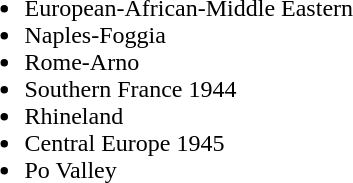<table border="0" cellspacing="0">
<tr>
<td valign="top"><br><ul><li> European-African-Middle Eastern</li><li> Naples-Foggia</li><li> Rome-Arno</li><li> Southern France 1944</li><li> Rhineland</li><li> Central Europe 1945</li><li> Po Valley</li></ul></td>
</tr>
</table>
